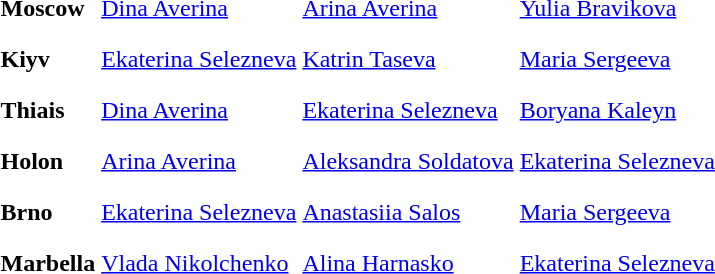<table>
<tr>
<th scope=row style="text-align:left">Moscow</th>
<td style="height:30px;"> <a href='#'>Dina Averina</a></td>
<td style="height:30px;"> <a href='#'>Arina Averina</a></td>
<td style="height:30px;"> <a href='#'>Yulia Bravikova</a></td>
</tr>
<tr>
<th scope=row style="text-align:left">Kiyv</th>
<td style="height:30px;"> <a href='#'>Ekaterina Selezneva</a></td>
<td style="height:30px;"> <a href='#'>Katrin Taseva</a></td>
<td style="height:30px;"> <a href='#'>Maria Sergeeva</a></td>
</tr>
<tr>
<th scope=row style="text-align:left">Thiais</th>
<td style="height:30px;"> <a href='#'>Dina Averina</a></td>
<td style="height:30px;"> <a href='#'>Ekaterina Selezneva</a></td>
<td style="height:30px;"> <a href='#'>Boryana Kaleyn</a></td>
</tr>
<tr>
<th scope=row style="text-align:left">Holon</th>
<td style="height:30px;"> <a href='#'>Arina Averina</a></td>
<td style="height:30px;"> <a href='#'>Aleksandra Soldatova</a></td>
<td style="height:30px;"> <a href='#'>Ekaterina Selezneva</a></td>
</tr>
<tr>
<th scope=row style="text-align:left">Brno</th>
<td style="height:30px;"> <a href='#'>Ekaterina Selezneva</a></td>
<td style="height:30px;"> <a href='#'>Anastasiia Salos</a></td>
<td style="height:30px;"> <a href='#'>Maria Sergeeva</a></td>
</tr>
<tr>
<th scope=row style="text-align:left">Marbella</th>
<td style="height:30px;"> <a href='#'>Vlada Nikolchenko</a></td>
<td style="height:30px;"> <a href='#'>Alina Harnasko</a></td>
<td style="height:30px;"> <a href='#'>Ekaterina Selezneva</a></td>
</tr>
<tr>
</tr>
</table>
